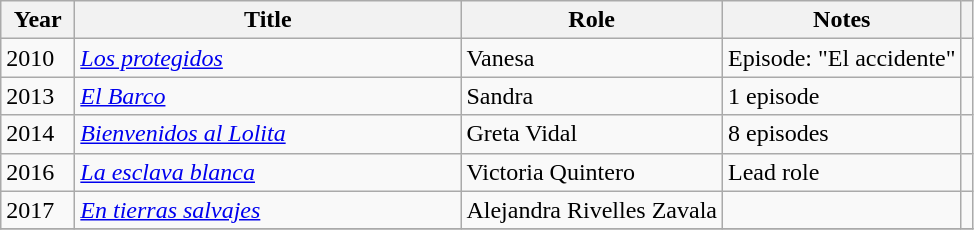<table class="wikitable sortable">
<tr>
<th width="42">Year</th>
<th width="250">Title</th>
<th>Role</th>
<th class="unsortable">Notes</th>
<th class = "unsortable"></th>
</tr>
<tr>
<td>2010</td>
<td><em><a href='#'>Los protegidos</a></em></td>
<td>Vanesa</td>
<td>Episode: "El accidente"</td>
<td align = "center"></td>
</tr>
<tr>
<td>2013</td>
<td><em><a href='#'>El Barco</a></em></td>
<td>Sandra</td>
<td>1 episode</td>
<td align = "center"></td>
</tr>
<tr>
<td>2014</td>
<td><em><a href='#'>Bienvenidos al Lolita</a></em></td>
<td>Greta Vidal</td>
<td>8 episodes</td>
<td align = "center"></td>
</tr>
<tr>
<td>2016</td>
<td><em><a href='#'>La esclava blanca</a></em></td>
<td>Victoria Quintero</td>
<td>Lead role</td>
<td align = "center"></td>
</tr>
<tr>
<td>2017</td>
<td><em><a href='#'>En tierras salvajes</a></em></td>
<td>Alejandra Rivelles Zavala</td>
<td></td>
<td align = "center"></td>
</tr>
<tr>
</tr>
</table>
